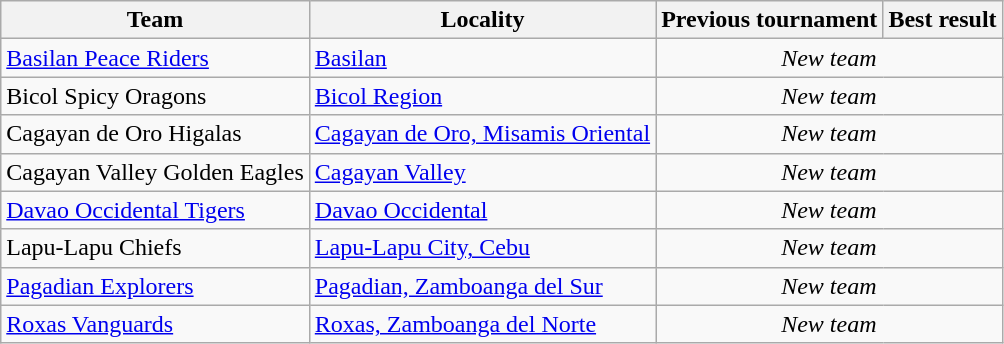<table class="wikitable">
<tr>
<th>Team</th>
<th>Locality</th>
<th>Previous tournament</th>
<th>Best result</th>
</tr>
<tr>
<td><a href='#'>Basilan Peace Riders</a></td>
<td><a href='#'>Basilan</a></td>
<td align="center" colspan=2><em>New team</em></td>
</tr>
<tr>
<td>Bicol Spicy Oragons</td>
<td><a href='#'>Bicol Region</a></td>
<td align="center" colspan=2><em>New team</em></td>
</tr>
<tr>
<td>Cagayan de Oro Higalas</td>
<td><a href='#'>Cagayan de Oro, Misamis Oriental</a></td>
<td align="center" colspan=2><em>New team</em></td>
</tr>
<tr>
<td>Cagayan Valley Golden Eagles</td>
<td><a href='#'>Cagayan Valley</a></td>
<td align="center" colspan=2><em>New team</em></td>
</tr>
<tr>
<td><a href='#'>Davao Occidental Tigers</a></td>
<td><a href='#'>Davao Occidental</a></td>
<td align="center" colspan=2><em>New team</em></td>
</tr>
<tr>
<td>Lapu-Lapu Chiefs</td>
<td><a href='#'>Lapu-Lapu City, Cebu</a></td>
<td align="center" colspan=2><em>New team</em></td>
</tr>
<tr>
<td><a href='#'>Pagadian Explorers</a></td>
<td><a href='#'>Pagadian, Zamboanga del Sur</a></td>
<td align="center" colspan=2><em>New team</em></td>
</tr>
<tr>
<td><a href='#'>Roxas Vanguards</a></td>
<td><a href='#'>Roxas, Zamboanga del Norte</a></td>
<td align="center" colspan=2><em>New team</em></td>
</tr>
</table>
